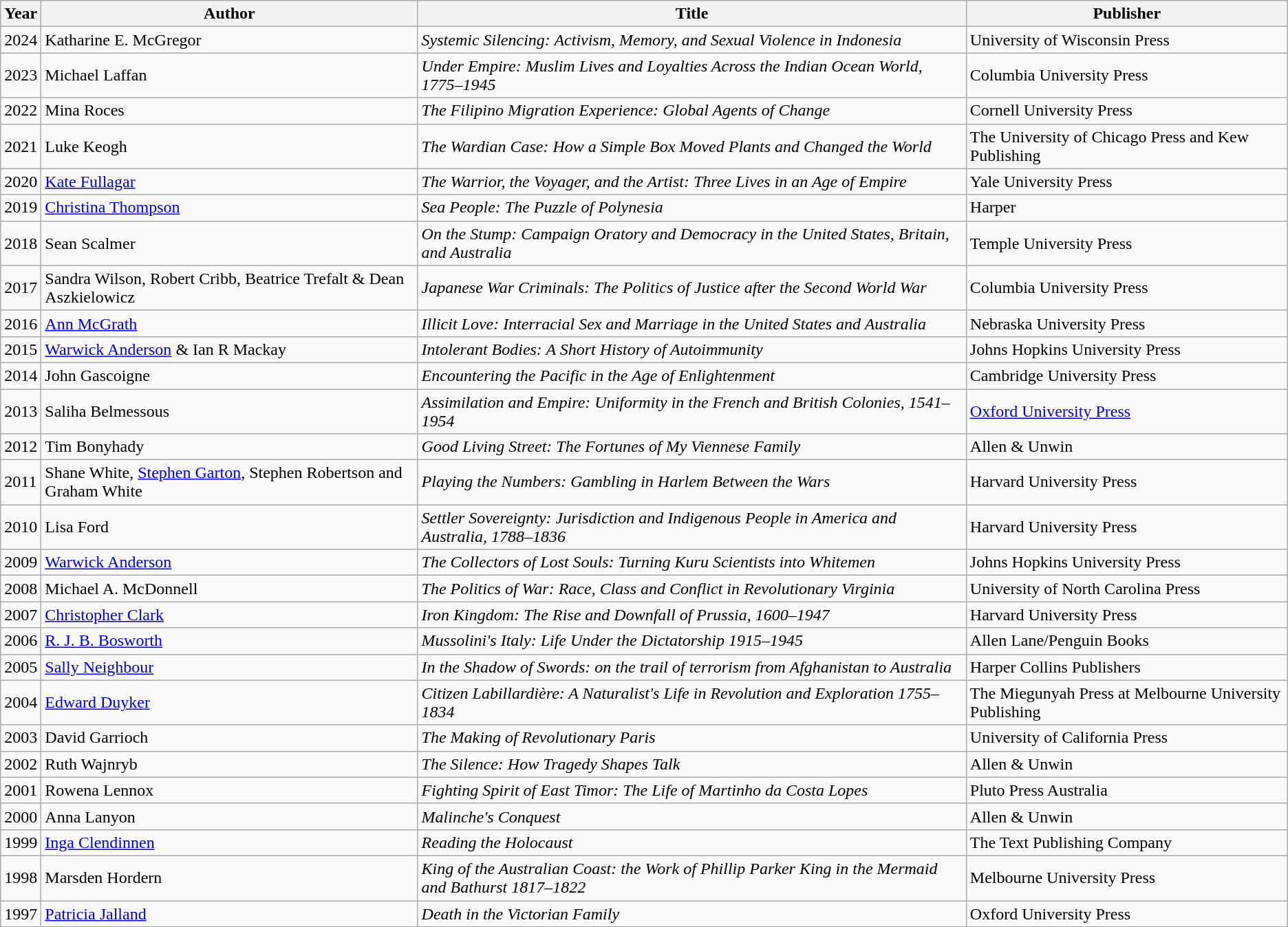<table class="wikitable sortable">
<tr>
<th>Year</th>
<th>Author</th>
<th>Title</th>
<th>Publisher</th>
</tr>
<tr>
<td>2024</td>
<td>Katharine E. McGregor</td>
<td><em>Systemic Silencing: Activism, Memory, and Sexual Violence in Indonesia</em></td>
<td>University of Wisconsin Press</td>
</tr>
<tr>
<td>2023</td>
<td>Michael Laffan</td>
<td><em>Under Empire: Muslim Lives and Loyalties Across the Indian Ocean World, 1775–1945</em></td>
<td>Columbia University Press</td>
</tr>
<tr>
<td>2022</td>
<td>Mina Roces</td>
<td><em>The Filipino Migration Experience: Global Agents of Change</em></td>
<td>Cornell University Press</td>
</tr>
<tr>
<td>2021</td>
<td>Luke Keogh</td>
<td><em>The Wardian Case: How a Simple Box Moved Plants and Changed the World</em></td>
<td>The University of Chicago Press and Kew Publishing</td>
</tr>
<tr>
<td>2020</td>
<td><a href='#'>Kate Fullagar</a></td>
<td><em>The Warrior, the Voyager, and the Artist: Three Lives in an Age of Empire</em></td>
<td>Yale University Press</td>
</tr>
<tr>
<td>2019</td>
<td><a href='#'>Christina Thompson</a></td>
<td><em>Sea People: The Puzzle of Polynesia</em></td>
<td>Harper</td>
</tr>
<tr>
<td>2018</td>
<td>Sean Scalmer</td>
<td><em>On the Stump: Campaign Oratory and Democracy in the United States, Britain, and Australia</em></td>
<td>Temple University Press</td>
</tr>
<tr>
<td>2017</td>
<td>Sandra Wilson, Robert Cribb, Beatrice Trefalt & Dean Aszkielowicz</td>
<td><em>Japanese War Criminals: The Politics of Justice after the Second World War</em></td>
<td>Columbia University Press</td>
</tr>
<tr>
<td>2016</td>
<td><a href='#'>Ann McGrath</a></td>
<td><em>Illicit Love: Interracial Sex and Marriage in the United States and Australia</em></td>
<td>Nebraska University Press</td>
</tr>
<tr>
<td>2015</td>
<td><a href='#'>Warwick Anderson</a> & Ian R Mackay</td>
<td><em>Intolerant Bodies: A Short History of Autoimmunity</em></td>
<td>Johns Hopkins University Press</td>
</tr>
<tr>
<td>2014</td>
<td>John Gascoigne</td>
<td><em>Encountering the Pacific in the Age of Enlightenment</em></td>
<td>Cambridge University Press</td>
</tr>
<tr>
<td>2013</td>
<td>Saliha Belmessous</td>
<td><em>Assimilation and Empire: Uniformity in the French and British Colonies, 1541–1954</em></td>
<td><a href='#'>Oxford University Press</a></td>
</tr>
<tr>
<td>2012</td>
<td>Tim Bonyhady</td>
<td><em>Good Living Street: The Fortunes of My Viennese Family</em></td>
<td>Allen & Unwin</td>
</tr>
<tr>
<td>2011</td>
<td>Shane White, <a href='#'>Stephen Garton</a>, Stephen Robertson and Graham White</td>
<td><em>Playing the Numbers: Gambling in Harlem Between the Wars</em></td>
<td>Harvard University Press</td>
</tr>
<tr>
<td>2010</td>
<td>Lisa Ford</td>
<td><em>Settler Sovereignty: Jurisdiction and Indigenous People in America and Australia, 1788–1836</em></td>
<td>Harvard University Press</td>
</tr>
<tr>
<td>2009</td>
<td><a href='#'>Warwick Anderson</a></td>
<td><em>The Collectors of Lost Souls: Turning Kuru Scientists into Whitemen</em></td>
<td>Johns Hopkins University Press</td>
</tr>
<tr>
<td>2008</td>
<td>Michael A. McDonnell</td>
<td><em>The Politics of War: Race, Class and Conflict in Revolutionary Virginia</em></td>
<td>University of North Carolina Press</td>
</tr>
<tr>
<td>2007</td>
<td><a href='#'>Christopher Clark</a></td>
<td><em>Iron Kingdom: The Rise and Downfall of Prussia, 1600–1947</em></td>
<td>Harvard University Press</td>
</tr>
<tr>
<td>2006</td>
<td><a href='#'>R. J. B. Bosworth</a></td>
<td><em>Mussolini's Italy: Life Under the Dictatorship 1915–1945</em></td>
<td>Allen Lane/Penguin Books</td>
</tr>
<tr>
<td>2005</td>
<td><a href='#'>Sally Neighbour</a></td>
<td><em>In the Shadow of Swords: on the trail of terrorism from Afghanistan to Australia</em></td>
<td>Harper Collins Publishers</td>
</tr>
<tr>
<td>2004</td>
<td><a href='#'>Edward Duyker</a></td>
<td><em>Citizen Labillardière: A Naturalist's Life in Revolution and Exploration 1755–1834</em></td>
<td>The Miegunyah Press at Melbourne University Publishing</td>
</tr>
<tr>
<td>2003</td>
<td>David Garrioch</td>
<td><em>The Making of Revolutionary Paris</em></td>
<td>University of California Press</td>
</tr>
<tr>
<td>2002</td>
<td>Ruth Wajnryb</td>
<td><em>The Silence: How Tragedy Shapes Talk</em></td>
<td>Allen & Unwin</td>
</tr>
<tr>
<td>2001</td>
<td>Rowena Lennox</td>
<td><em>Fighting Spirit of East Timor: The Life of Martinho da Costa Lopes</em></td>
<td>Pluto Press Australia</td>
</tr>
<tr>
<td>2000</td>
<td>Anna Lanyon</td>
<td><em>Malinche's Conquest</em></td>
<td>Allen & Unwin</td>
</tr>
<tr>
<td>1999</td>
<td><a href='#'>Inga Clendinnen</a></td>
<td><em>Reading the Holocaust</em></td>
<td>The Text Publishing Company</td>
</tr>
<tr>
<td>1998</td>
<td>Marsden Hordern</td>
<td><em>King of the Australian Coast: the Work of Phillip Parker King in the Mermaid and Bathurst 1817–1822</em></td>
<td>Melbourne University Press</td>
</tr>
<tr>
<td>1997</td>
<td><a href='#'>Patricia Jalland</a></td>
<td><em>Death in the Victorian Family</em></td>
<td>Oxford University Press</td>
</tr>
</table>
